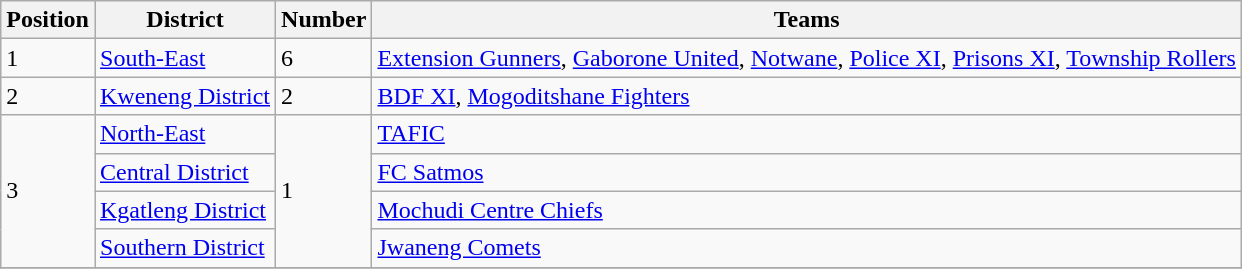<table class="wikitable">
<tr>
<th>Position</th>
<th>District</th>
<th>Number</th>
<th>Teams</th>
</tr>
<tr>
<td>1</td>
<td><a href='#'>South-East</a></td>
<td>6</td>
<td><a href='#'>Extension Gunners</a>, <a href='#'>Gaborone United</a>, <a href='#'>Notwane</a>, <a href='#'>Police XI</a>, <a href='#'>Prisons XI</a>, <a href='#'>Township Rollers</a></td>
</tr>
<tr>
<td>2</td>
<td><a href='#'>Kweneng District</a></td>
<td>2</td>
<td><a href='#'>BDF XI</a>, <a href='#'>Mogoditshane Fighters</a></td>
</tr>
<tr>
<td rowspan="4">3</td>
<td><a href='#'>North-East</a></td>
<td rowspan="4">1</td>
<td><a href='#'>TAFIC</a></td>
</tr>
<tr>
<td><a href='#'>Central District</a></td>
<td><a href='#'>FC Satmos</a></td>
</tr>
<tr>
<td><a href='#'>Kgatleng District</a></td>
<td><a href='#'>Mochudi Centre Chiefs</a></td>
</tr>
<tr>
<td><a href='#'>Southern District</a></td>
<td><a href='#'>Jwaneng Comets</a></td>
</tr>
<tr>
</tr>
</table>
